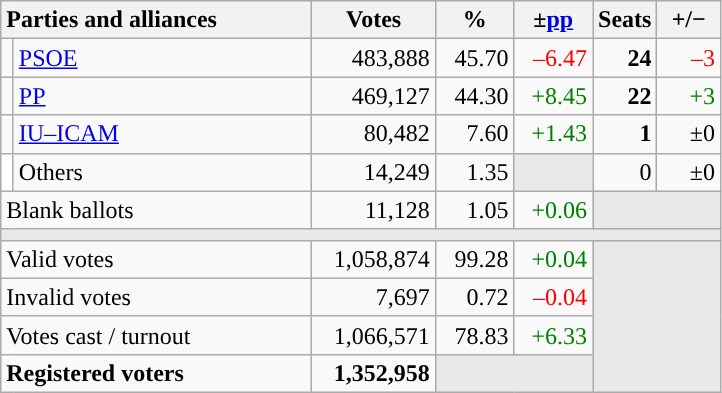<table class="wikitable" style="text-align:right;">
<tr>
<th style="text-align:left;" colspan="2" width="200">Parties and alliances</th>
<th width="75">Votes</th>
<th width="45">%</th>
<th width="45">±<a href='#'>pp</a></th>
<th width="35">Seats</th>
<th width="35">+/−</th>
</tr>
<tr>
<td width="1" style="color:inherit;background:"></td>
<td align="left"><a href='#'>PSOE</a></td>
<td>483,888</td>
<td>45.70</td>
<td style="color:red;">–6.47</td>
<td><strong>24</strong></td>
<td style="color:red;">–3</td>
</tr>
<tr>
<td style="color:inherit;background:"></td>
<td align="left"><a href='#'>PP</a></td>
<td>469,127</td>
<td>44.30</td>
<td style="color:green;">+8.45</td>
<td><strong>22</strong></td>
<td style="color:green;">+3</td>
</tr>
<tr>
<td style="color:inherit;background:"></td>
<td align="left"><a href='#'>IU–ICAM</a></td>
<td>80,482</td>
<td>7.60</td>
<td style="color:green;">+1.43</td>
<td><strong>1</strong></td>
<td>±0</td>
</tr>
<tr>
<td bgcolor="white"></td>
<td align="left">Others</td>
<td>14,249</td>
<td>1.35</td>
<td bgcolor="#E9E9E9"></td>
<td>0</td>
<td>±0</td>
</tr>
<tr>
<td align="left" colspan="2">Blank ballots</td>
<td>11,128</td>
<td>1.05</td>
<td style="color:green;">+0.06</td>
<td bgcolor="#E9E9E9" colspan="2"></td>
</tr>
<tr>
<td colspan="7" bgcolor="#E9E9E9"></td>
</tr>
<tr>
<td align="left" colspan="2">Valid votes</td>
<td>1,058,874</td>
<td>99.28</td>
<td style="color:green;">+0.04</td>
<td bgcolor="#E9E9E9" colspan="2" rowspan="4"></td>
</tr>
<tr>
<td align="left" colspan="2">Invalid votes</td>
<td>7,697</td>
<td>0.72</td>
<td style="color:red;">–0.04</td>
</tr>
<tr>
<td align="left" colspan="2">Votes cast / turnout</td>
<td>1,066,571</td>
<td>78.83</td>
<td style="color:green;">+6.33</td>
</tr>
<tr style="font-weight:bold;">
<td align="left" colspan="2">Registered voters</td>
<td>1,352,958</td>
<td bgcolor="#E9E9E9" colspan="2"></td>
</tr>
</table>
